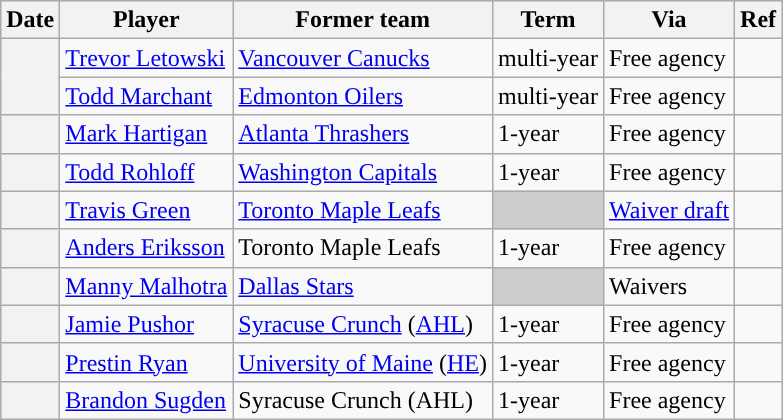<table class="wikitable plainrowheaders">
<tr style="background:#ddd; text-align:center;">
<th>Date</th>
<th>Player</th>
<th>Former team</th>
<th>Term</th>
<th>Via</th>
<th>Ref</th>
</tr>
<tr>
<th scope="row" rowspan=2></th>
<td><a href='#'>Trevor Letowski</a></td>
<td><a href='#'>Vancouver Canucks</a></td>
<td>multi-year</td>
<td>Free agency</td>
<td></td>
</tr>
<tr>
<td><a href='#'>Todd Marchant</a></td>
<td><a href='#'>Edmonton Oilers</a></td>
<td>multi-year</td>
<td>Free agency</td>
<td></td>
</tr>
<tr>
<th scope="row"></th>
<td><a href='#'>Mark Hartigan</a></td>
<td><a href='#'>Atlanta Thrashers</a></td>
<td>1-year</td>
<td>Free agency</td>
<td></td>
</tr>
<tr>
<th scope="row"></th>
<td><a href='#'>Todd Rohloff</a></td>
<td><a href='#'>Washington Capitals</a></td>
<td>1-year</td>
<td>Free agency</td>
<td></td>
</tr>
<tr>
<th scope="row"></th>
<td><a href='#'>Travis Green</a></td>
<td><a href='#'>Toronto Maple Leafs</a></td>
<td style="background:#ccc"></td>
<td><a href='#'>Waiver draft</a></td>
<td></td>
</tr>
<tr>
<th scope="row"></th>
<td><a href='#'>Anders Eriksson</a></td>
<td>Toronto Maple Leafs</td>
<td>1-year</td>
<td>Free agency</td>
<td></td>
</tr>
<tr>
<th scope="row"></th>
<td><a href='#'>Manny Malhotra</a></td>
<td><a href='#'>Dallas Stars</a></td>
<td style="background:#ccc"></td>
<td>Waivers</td>
<td></td>
</tr>
<tr>
<th scope="row"></th>
<td><a href='#'>Jamie Pushor</a></td>
<td><a href='#'>Syracuse Crunch</a> (<a href='#'>AHL</a>)</td>
<td>1-year</td>
<td>Free agency</td>
<td></td>
</tr>
<tr>
<th scope="row"></th>
<td><a href='#'>Prestin Ryan</a></td>
<td><a href='#'>University of Maine</a> (<a href='#'>HE</a>)</td>
<td>1-year</td>
<td>Free agency</td>
<td></td>
</tr>
<tr>
<th scope="row"></th>
<td><a href='#'>Brandon Sugden</a></td>
<td>Syracuse Crunch (AHL)</td>
<td>1-year</td>
<td>Free agency</td>
<td></td>
</tr>
</table>
